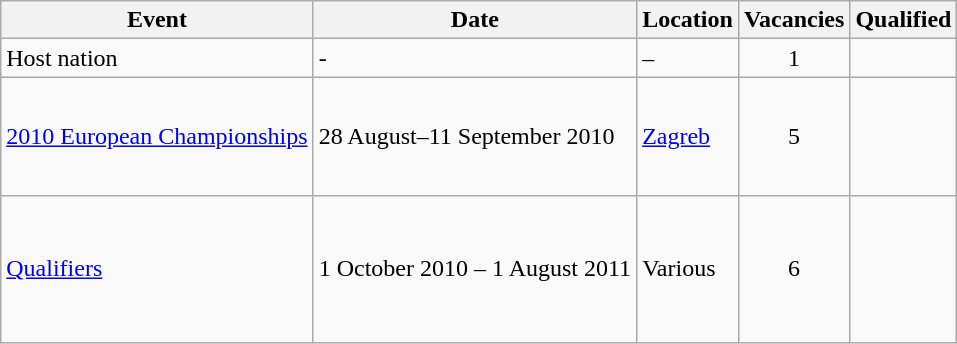<table class="wikitable">
<tr>
<th>Event</th>
<th>Date</th>
<th>Location</th>
<th>Vacancies</th>
<th>Qualified</th>
</tr>
<tr>
<td>Host nation</td>
<td>-</td>
<td>–</td>
<td align=center>1</td>
<td></td>
</tr>
<tr>
<td><a href='#'>2010 European Championships</a></td>
<td>28 August–11 September 2010</td>
<td> <a href='#'>Zagreb</a></td>
<td align=center>5</td>
<td><br><br><br><br></td>
</tr>
<tr>
<td><a href='#'>Qualifiers</a></td>
<td>1 October 2010 – 1 August 2011</td>
<td>Various</td>
<td align=center>6</td>
<td><br><br><br><br><br></td>
</tr>
</table>
